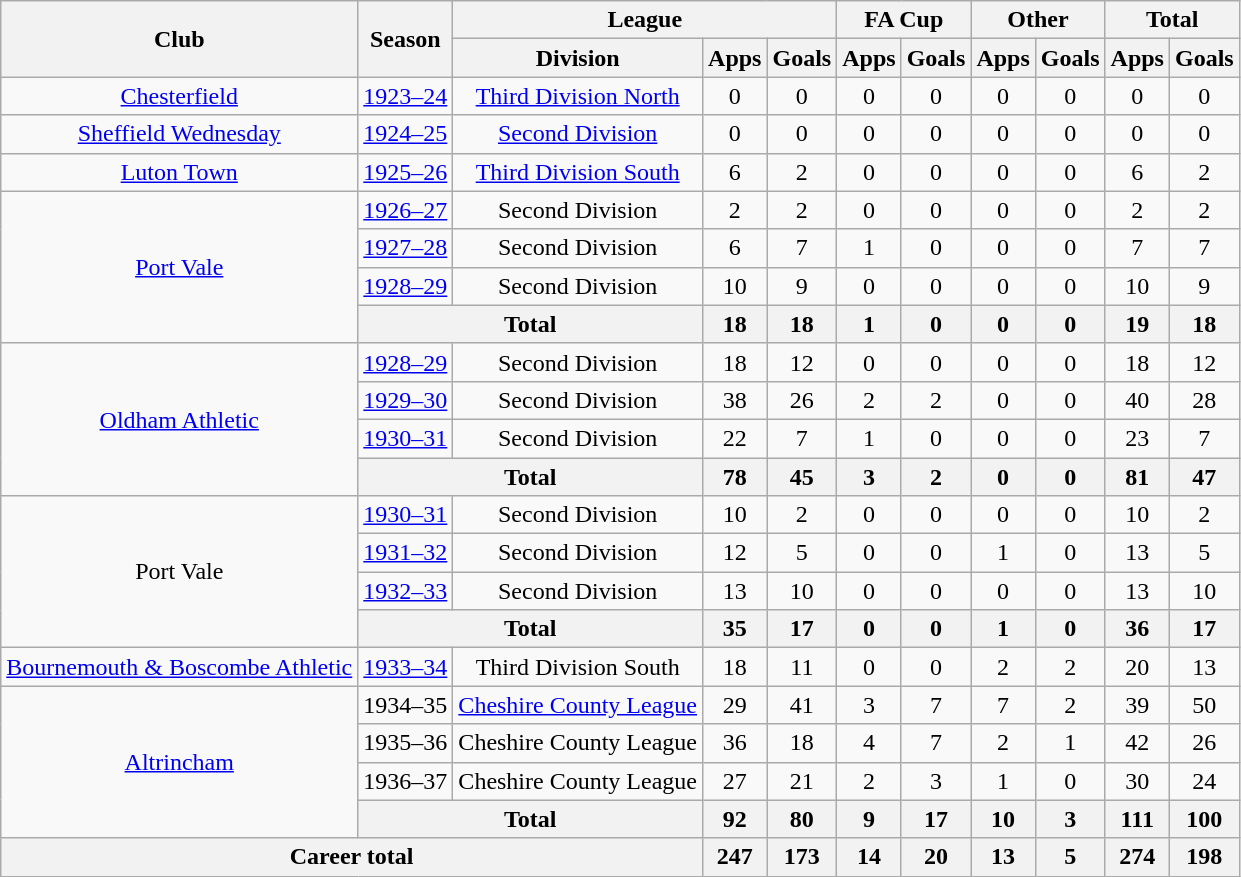<table class="wikitable" style="text-align: center;">
<tr>
<th rowspan="2">Club</th>
<th rowspan="2">Season</th>
<th colspan="3">League</th>
<th colspan="2">FA Cup</th>
<th colspan="2">Other</th>
<th colspan="2">Total</th>
</tr>
<tr>
<th>Division</th>
<th>Apps</th>
<th>Goals</th>
<th>Apps</th>
<th>Goals</th>
<th>Apps</th>
<th>Goals</th>
<th>Apps</th>
<th>Goals</th>
</tr>
<tr>
<td><a href='#'>Chesterfield</a></td>
<td><a href='#'>1923–24</a></td>
<td><a href='#'>Third Division North</a></td>
<td>0</td>
<td>0</td>
<td>0</td>
<td>0</td>
<td>0</td>
<td>0</td>
<td>0</td>
<td>0</td>
</tr>
<tr>
<td><a href='#'>Sheffield Wednesday</a></td>
<td><a href='#'>1924–25</a></td>
<td><a href='#'>Second Division</a></td>
<td>0</td>
<td>0</td>
<td>0</td>
<td>0</td>
<td>0</td>
<td>0</td>
<td>0</td>
<td>0</td>
</tr>
<tr>
<td><a href='#'>Luton Town</a></td>
<td><a href='#'>1925–26</a></td>
<td><a href='#'>Third Division South</a></td>
<td>6</td>
<td>2</td>
<td>0</td>
<td>0</td>
<td>0</td>
<td>0</td>
<td>6</td>
<td>2</td>
</tr>
<tr>
<td rowspan="4"><a href='#'>Port Vale</a></td>
<td><a href='#'>1926–27</a></td>
<td>Second Division</td>
<td>2</td>
<td>2</td>
<td>0</td>
<td>0</td>
<td>0</td>
<td>0</td>
<td>2</td>
<td>2</td>
</tr>
<tr>
<td><a href='#'>1927–28</a></td>
<td>Second Division</td>
<td>6</td>
<td>7</td>
<td>1</td>
<td>0</td>
<td>0</td>
<td>0</td>
<td>7</td>
<td>7</td>
</tr>
<tr>
<td><a href='#'>1928–29</a></td>
<td>Second Division</td>
<td>10</td>
<td>9</td>
<td>0</td>
<td>0</td>
<td>0</td>
<td>0</td>
<td>10</td>
<td>9</td>
</tr>
<tr>
<th colspan="2">Total</th>
<th>18</th>
<th>18</th>
<th>1</th>
<th>0</th>
<th>0</th>
<th>0</th>
<th>19</th>
<th>18</th>
</tr>
<tr>
<td rowspan="4"><a href='#'>Oldham Athletic</a></td>
<td><a href='#'>1928–29</a></td>
<td>Second Division</td>
<td>18</td>
<td>12</td>
<td>0</td>
<td>0</td>
<td>0</td>
<td>0</td>
<td>18</td>
<td>12</td>
</tr>
<tr>
<td><a href='#'>1929–30</a></td>
<td>Second Division</td>
<td>38</td>
<td>26</td>
<td>2</td>
<td>2</td>
<td>0</td>
<td>0</td>
<td>40</td>
<td>28</td>
</tr>
<tr>
<td><a href='#'>1930–31</a></td>
<td>Second Division</td>
<td>22</td>
<td>7</td>
<td>1</td>
<td>0</td>
<td>0</td>
<td>0</td>
<td>23</td>
<td>7</td>
</tr>
<tr>
<th colspan="2">Total</th>
<th>78</th>
<th>45</th>
<th>3</th>
<th>2</th>
<th>0</th>
<th>0</th>
<th>81</th>
<th>47</th>
</tr>
<tr>
<td rowspan="4">Port Vale</td>
<td><a href='#'>1930–31</a></td>
<td>Second Division</td>
<td>10</td>
<td>2</td>
<td>0</td>
<td>0</td>
<td>0</td>
<td>0</td>
<td>10</td>
<td>2</td>
</tr>
<tr>
<td><a href='#'>1931–32</a></td>
<td>Second Division</td>
<td>12</td>
<td>5</td>
<td>0</td>
<td>0</td>
<td>1</td>
<td>0</td>
<td>13</td>
<td>5</td>
</tr>
<tr>
<td><a href='#'>1932–33</a></td>
<td>Second Division</td>
<td>13</td>
<td>10</td>
<td>0</td>
<td>0</td>
<td>0</td>
<td>0</td>
<td>13</td>
<td>10</td>
</tr>
<tr>
<th colspan="2">Total</th>
<th>35</th>
<th>17</th>
<th>0</th>
<th>0</th>
<th>1</th>
<th>0</th>
<th>36</th>
<th>17</th>
</tr>
<tr>
<td><a href='#'>Bournemouth & Boscombe Athletic</a></td>
<td><a href='#'>1933–34</a></td>
<td>Third Division South</td>
<td>18</td>
<td>11</td>
<td>0</td>
<td>0</td>
<td>2</td>
<td>2</td>
<td>20</td>
<td>13</td>
</tr>
<tr>
<td rowspan="4"><a href='#'>Altrincham</a></td>
<td>1934–35</td>
<td><a href='#'>Cheshire County League</a></td>
<td>29</td>
<td>41</td>
<td>3</td>
<td>7</td>
<td>7</td>
<td>2</td>
<td>39</td>
<td>50</td>
</tr>
<tr>
<td>1935–36</td>
<td>Cheshire County League</td>
<td>36</td>
<td>18</td>
<td>4</td>
<td>7</td>
<td>2</td>
<td>1</td>
<td>42</td>
<td>26</td>
</tr>
<tr>
<td>1936–37</td>
<td>Cheshire County League</td>
<td>27</td>
<td>21</td>
<td>2</td>
<td>3</td>
<td>1</td>
<td>0</td>
<td>30</td>
<td>24</td>
</tr>
<tr>
<th colspan="2">Total</th>
<th>92</th>
<th>80</th>
<th>9</th>
<th>17</th>
<th>10</th>
<th>3</th>
<th>111</th>
<th>100</th>
</tr>
<tr>
<th colspan="3">Career total</th>
<th>247</th>
<th>173</th>
<th>14</th>
<th>20</th>
<th>13</th>
<th>5</th>
<th>274</th>
<th>198</th>
</tr>
</table>
